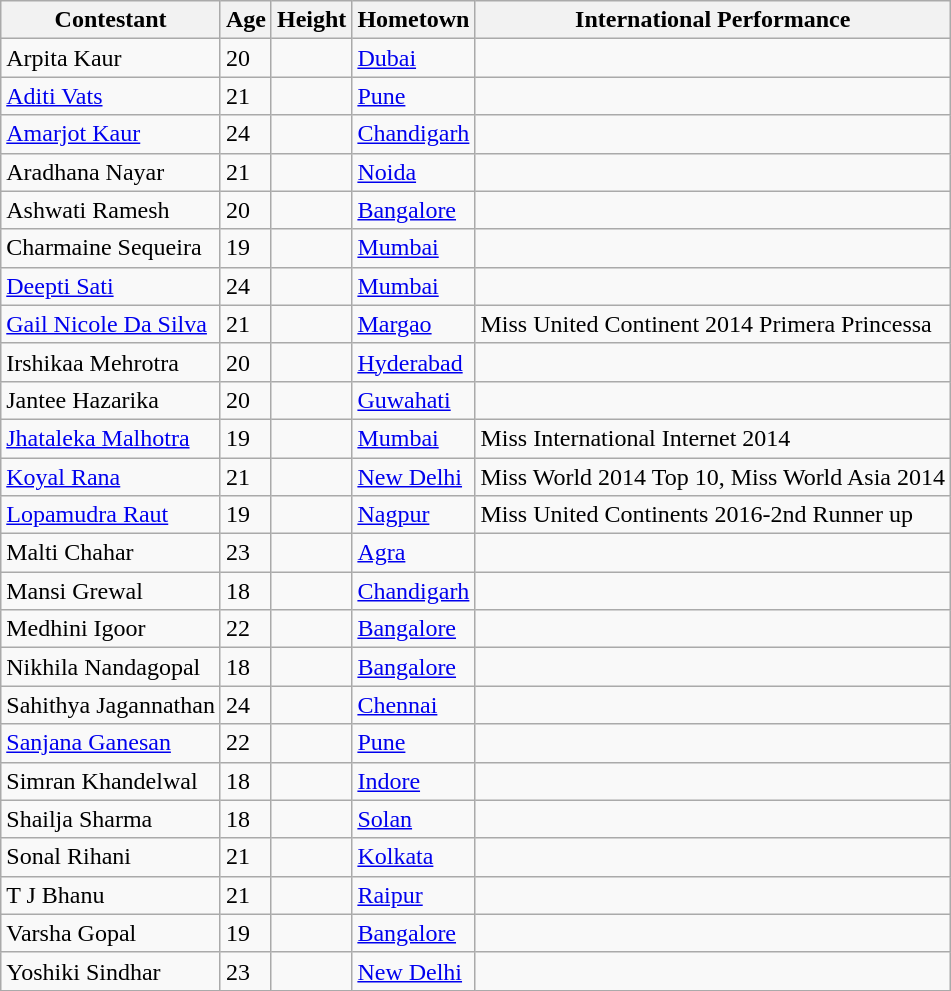<table class="sortable wikitable">
<tr>
<th>Contestant</th>
<th>Age</th>
<th>Height</th>
<th>Hometown</th>
<th>International Performance</th>
</tr>
<tr>
<td>Arpita Kaur</td>
<td>20</td>
<td></td>
<td><a href='#'>Dubai</a></td>
<td></td>
</tr>
<tr>
<td><a href='#'>Aditi Vats</a></td>
<td>21</td>
<td></td>
<td><a href='#'>Pune</a></td>
<td></td>
</tr>
<tr>
<td><a href='#'>Amarjot Kaur</a></td>
<td>24</td>
<td></td>
<td><a href='#'>Chandigarh</a></td>
<td></td>
</tr>
<tr>
<td>Aradhana Nayar</td>
<td>21</td>
<td></td>
<td><a href='#'>Noida</a></td>
<td></td>
</tr>
<tr>
<td>Ashwati Ramesh</td>
<td>20</td>
<td></td>
<td><a href='#'>Bangalore</a></td>
<td></td>
</tr>
<tr>
<td>Charmaine Sequeira</td>
<td>19</td>
<td></td>
<td><a href='#'>Mumbai</a></td>
<td></td>
</tr>
<tr>
<td><a href='#'>Deepti Sati</a></td>
<td>24</td>
<td></td>
<td><a href='#'>Mumbai</a></td>
<td></td>
</tr>
<tr>
<td><a href='#'>Gail Nicole Da Silva</a></td>
<td>21</td>
<td></td>
<td><a href='#'>Margao</a></td>
<td>Miss United Continent 2014 Primera Princessa</td>
</tr>
<tr>
<td>Irshikaa Mehrotra</td>
<td>20</td>
<td></td>
<td><a href='#'>Hyderabad</a></td>
<td></td>
</tr>
<tr>
<td>Jantee Hazarika</td>
<td>20</td>
<td></td>
<td><a href='#'>Guwahati</a></td>
<td></td>
</tr>
<tr>
<td><a href='#'>Jhataleka Malhotra</a></td>
<td>19</td>
<td></td>
<td><a href='#'>Mumbai</a></td>
<td>Miss International Internet 2014</td>
</tr>
<tr>
<td><a href='#'>Koyal Rana</a></td>
<td>21</td>
<td></td>
<td><a href='#'>New Delhi</a></td>
<td>Miss World 2014 Top 10, Miss World Asia 2014</td>
</tr>
<tr>
<td><a href='#'>Lopamudra Raut</a></td>
<td>19</td>
<td></td>
<td><a href='#'>Nagpur</a></td>
<td>Miss United Continents 2016-2nd Runner up</td>
</tr>
<tr>
<td>Malti Chahar</td>
<td>23</td>
<td></td>
<td><a href='#'>Agra</a></td>
<td></td>
</tr>
<tr>
<td>Mansi Grewal</td>
<td>18</td>
<td></td>
<td><a href='#'>Chandigarh</a></td>
<td></td>
</tr>
<tr>
<td>Medhini Igoor</td>
<td>22</td>
<td></td>
<td><a href='#'>Bangalore</a></td>
<td></td>
</tr>
<tr>
<td>Nikhila Nandagopal</td>
<td>18</td>
<td></td>
<td><a href='#'>Bangalore</a></td>
<td></td>
</tr>
<tr>
<td>Sahithya Jagannathan</td>
<td>24</td>
<td></td>
<td><a href='#'>Chennai</a></td>
<td></td>
</tr>
<tr>
<td><a href='#'>Sanjana Ganesan</a></td>
<td>22</td>
<td></td>
<td><a href='#'>Pune</a></td>
<td></td>
</tr>
<tr>
<td>Simran Khandelwal</td>
<td>18</td>
<td></td>
<td><a href='#'>Indore</a></td>
<td></td>
</tr>
<tr>
<td>Shailja Sharma</td>
<td>18</td>
<td></td>
<td><a href='#'>Solan</a></td>
</tr>
<tr>
<td>Sonal Rihani</td>
<td>21</td>
<td></td>
<td><a href='#'>Kolkata</a></td>
<td></td>
</tr>
<tr>
<td>T J Bhanu</td>
<td>21</td>
<td></td>
<td><a href='#'>Raipur</a></td>
<td></td>
</tr>
<tr>
<td>Varsha Gopal</td>
<td>19</td>
<td></td>
<td><a href='#'>Bangalore</a></td>
<td></td>
</tr>
<tr>
<td>Yoshiki Sindhar</td>
<td>23</td>
<td></td>
<td><a href='#'>New Delhi</a></td>
<td></td>
</tr>
<tr>
</tr>
</table>
